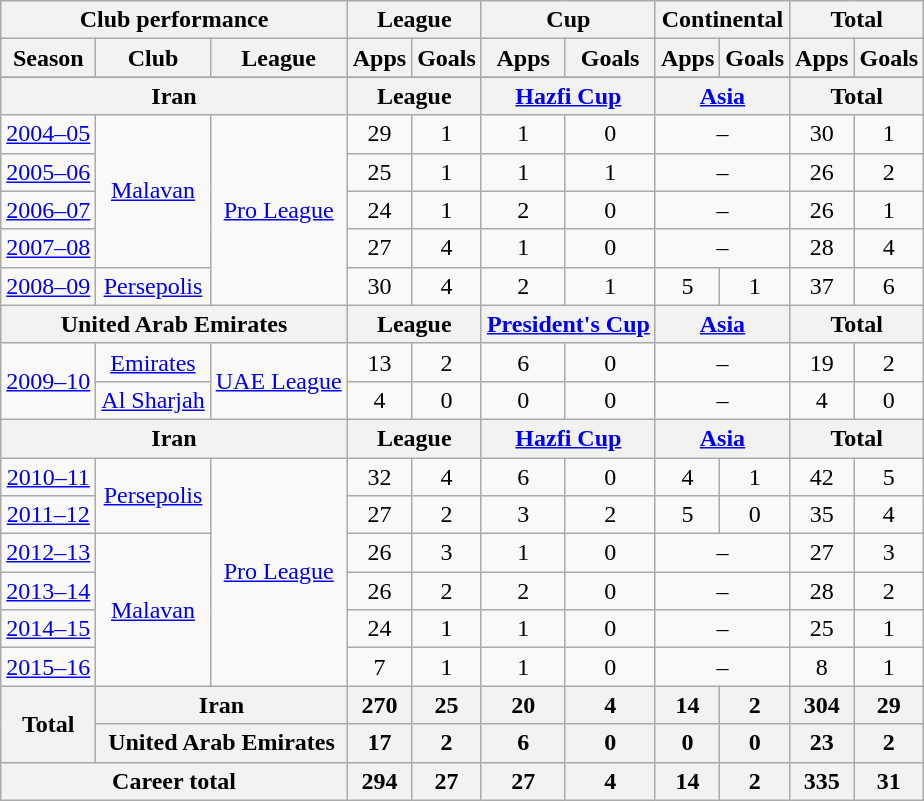<table class="wikitable" style="text-align:center">
<tr>
<th colspan=3>Club performance</th>
<th colspan=2>League</th>
<th colspan=2>Cup</th>
<th colspan=2>Continental</th>
<th colspan=2>Total</th>
</tr>
<tr>
<th>Season</th>
<th>Club</th>
<th>League</th>
<th>Apps</th>
<th>Goals</th>
<th>Apps</th>
<th>Goals</th>
<th>Apps</th>
<th>Goals</th>
<th>Apps</th>
<th>Goals</th>
</tr>
<tr>
</tr>
<tr>
<th colspan=3>Iran</th>
<th colspan=2>League</th>
<th colspan=2><a href='#'>Hazfi Cup</a></th>
<th colspan=2><a href='#'>Asia</a></th>
<th colspan=2>Total</th>
</tr>
<tr>
<td><a href='#'>2004–05</a></td>
<td rowspan="4"><a href='#'>Malavan</a></td>
<td rowspan="5"><a href='#'>Pro League</a></td>
<td>29</td>
<td>1</td>
<td>1</td>
<td>0</td>
<td colspan="2">–</td>
<td>30</td>
<td>1</td>
</tr>
<tr>
<td><a href='#'>2005–06</a></td>
<td>25</td>
<td>1</td>
<td>1</td>
<td>1</td>
<td colspan="2">–</td>
<td>26</td>
<td>2</td>
</tr>
<tr>
<td><a href='#'>2006–07</a></td>
<td>24</td>
<td>1</td>
<td>2</td>
<td>0</td>
<td colspan="2">–</td>
<td>26</td>
<td>1</td>
</tr>
<tr>
<td><a href='#'>2007–08</a></td>
<td>27</td>
<td>4</td>
<td>1</td>
<td>0</td>
<td colspan="2">–</td>
<td>28</td>
<td>4</td>
</tr>
<tr>
<td><a href='#'>2008–09</a></td>
<td><a href='#'>Persepolis</a></td>
<td>30</td>
<td>4</td>
<td>2</td>
<td>1</td>
<td>5</td>
<td>1</td>
<td>37</td>
<td>6</td>
</tr>
<tr>
<th colspan=3>United Arab Emirates</th>
<th colspan=2>League</th>
<th colspan=2><a href='#'>President's Cup</a></th>
<th colspan=2><a href='#'>Asia</a></th>
<th colspan=2>Total</th>
</tr>
<tr>
<td rowspan="2"><a href='#'>2009–10</a></td>
<td><a href='#'>Emirates</a></td>
<td rowspan="2"><a href='#'>UAE League</a></td>
<td>13</td>
<td>2</td>
<td>6</td>
<td>0</td>
<td colspan="2">–</td>
<td>19</td>
<td>2</td>
</tr>
<tr>
<td><a href='#'>Al Sharjah</a></td>
<td>4</td>
<td>0</td>
<td>0</td>
<td>0</td>
<td colspan="2">–</td>
<td>4</td>
<td>0</td>
</tr>
<tr>
<th colspan=3>Iran</th>
<th colspan=2>League</th>
<th colspan=2><a href='#'>Hazfi Cup</a></th>
<th colspan=2><a href='#'>Asia</a></th>
<th colspan=2>Total</th>
</tr>
<tr>
<td><a href='#'>2010–11</a></td>
<td rowspan="2"><a href='#'>Persepolis</a></td>
<td rowspan="6"><a href='#'>Pro League</a></td>
<td>32</td>
<td>4</td>
<td>6</td>
<td>0</td>
<td>4</td>
<td>1</td>
<td>42</td>
<td>5</td>
</tr>
<tr>
<td><a href='#'>2011–12</a></td>
<td>27</td>
<td>2</td>
<td>3</td>
<td>2</td>
<td>5</td>
<td>0</td>
<td>35</td>
<td>4</td>
</tr>
<tr>
<td><a href='#'>2012–13</a></td>
<td rowspan="4"><a href='#'>Malavan</a></td>
<td>26</td>
<td>3</td>
<td>1</td>
<td>0</td>
<td colspan="2">–</td>
<td>27</td>
<td>3</td>
</tr>
<tr>
<td><a href='#'>2013–14</a></td>
<td>26</td>
<td>2</td>
<td>2</td>
<td>0</td>
<td colspan="2">–</td>
<td>28</td>
<td>2</td>
</tr>
<tr>
<td><a href='#'>2014–15</a></td>
<td>24</td>
<td>1</td>
<td>1</td>
<td>0</td>
<td colspan="2">–</td>
<td>25</td>
<td>1</td>
</tr>
<tr>
<td><a href='#'>2015–16</a></td>
<td>7</td>
<td>1</td>
<td>1</td>
<td>0</td>
<td colspan="2">–</td>
<td>8</td>
<td>1</td>
</tr>
<tr>
<th rowspan=2>Total</th>
<th colspan=2>Iran</th>
<th>270</th>
<th>25</th>
<th>20</th>
<th>4</th>
<th>14</th>
<th>2</th>
<th>304</th>
<th>29</th>
</tr>
<tr>
<th colspan=2>United Arab Emirates</th>
<th>17</th>
<th>2</th>
<th>6</th>
<th>0</th>
<th>0</th>
<th>0</th>
<th>23</th>
<th>2</th>
</tr>
<tr>
<th colspan=3>Career total</th>
<th>294</th>
<th>27</th>
<th>27</th>
<th>4</th>
<th>14</th>
<th>2</th>
<th>335</th>
<th>31</th>
</tr>
</table>
